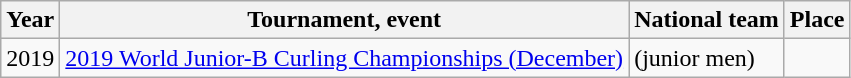<table class="wikitable">
<tr>
<th scope="col">Year</th>
<th scope="col">Tournament, event</th>
<th scope="col">National team</th>
<th scope="col">Place</th>
</tr>
<tr>
<td>2019</td>
<td><a href='#'>2019 World Junior-B Curling Championships (December)</a></td>
<td> (junior men)</td>
<td></td>
</tr>
</table>
